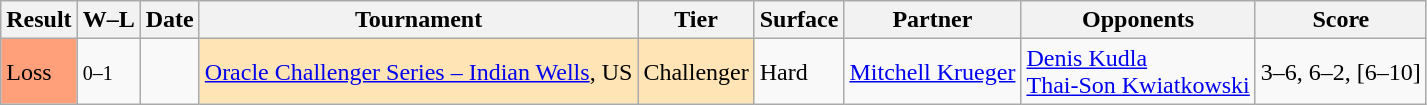<table class="wikitable">
<tr>
<th>Result</th>
<th class=unsortable>W–L</th>
<th>Date</th>
<th>Tournament</th>
<th>Tier</th>
<th>Surface</th>
<th>Partner</th>
<th>Opponents</th>
<th class=unsortable>Score</th>
</tr>
<tr>
<td bgcolor=FFA07A>Loss</td>
<td><small>0–1</small></td>
<td><a href='#'></a></td>
<td style=background:moccasin><a href='#'>Oracle Challenger Series – Indian Wells</a>, US</td>
<td style=background:moccasin>Challenger</td>
<td>Hard</td>
<td> <a href='#'>Mitchell Krueger</a></td>
<td> <a href='#'>Denis Kudla</a> <br> <a href='#'>Thai-Son Kwiatkowski</a></td>
<td>3–6, 6–2, [6–10]</td>
</tr>
</table>
